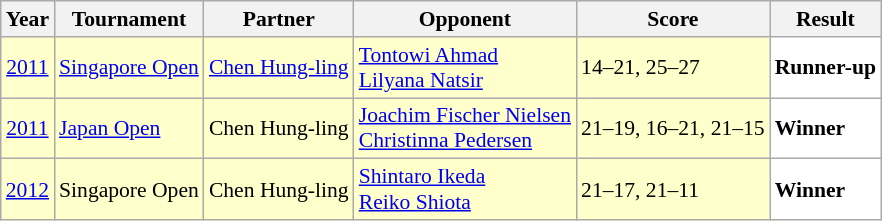<table class="sortable wikitable" style="font-size: 90%;">
<tr>
<th>Year</th>
<th>Tournament</th>
<th>Partner</th>
<th>Opponent</th>
<th>Score</th>
<th>Result</th>
</tr>
<tr style="background:#FFFFCC">
<td align="center"><a href='#'>2011</a></td>
<td align="left"><a href='#'>Singapore Open</a></td>
<td align="left"> <a href='#'>Chen Hung-ling</a></td>
<td align="left"> <a href='#'>Tontowi Ahmad</a> <br>  <a href='#'>Lilyana Natsir</a></td>
<td align="left">14–21, 25–27</td>
<td style="text-align:left; background:white"> <strong>Runner-up</strong></td>
</tr>
<tr style="background:#FFFFCC">
<td align="center"><a href='#'>2011</a></td>
<td align="left"><a href='#'>Japan Open</a></td>
<td align="left"> Chen Hung-ling</td>
<td align="left"> <a href='#'>Joachim Fischer Nielsen</a> <br>  <a href='#'>Christinna Pedersen</a></td>
<td align="left">21–19, 16–21, 21–15</td>
<td style="text-align:left; background:white"> <strong>Winner</strong></td>
</tr>
<tr style="background:#FFFFCC">
<td align="center"><a href='#'>2012</a></td>
<td align="left">Singapore Open</td>
<td align="left"> Chen Hung-ling</td>
<td align="left"> <a href='#'>Shintaro Ikeda</a> <br>  <a href='#'>Reiko Shiota</a></td>
<td align="left">21–17, 21–11</td>
<td style="text-align:left; background:white"> <strong>Winner</strong></td>
</tr>
</table>
